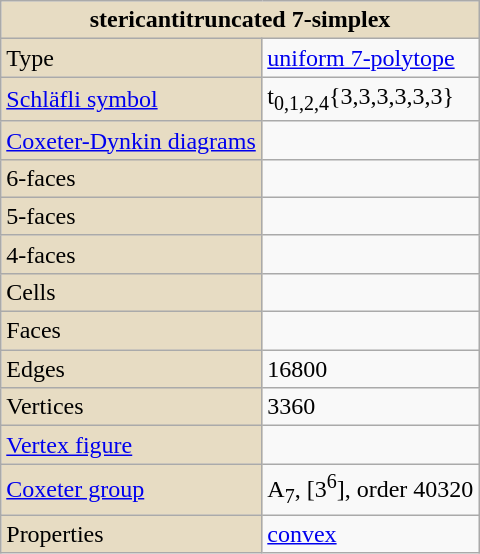<table class="wikitable" align="right" style="margin-left:10px" width="320">
<tr>
<th style="background:#e7dcc3;" colspan="2">stericantitruncated 7-simplex</th>
</tr>
<tr>
<td style="background:#e7dcc3;">Type</td>
<td><a href='#'>uniform 7-polytope</a></td>
</tr>
<tr>
<td style="background:#e7dcc3;"><a href='#'>Schläfli symbol</a></td>
<td>t<sub>0,1,2,4</sub>{3,3,3,3,3,3}</td>
</tr>
<tr>
<td style="background:#e7dcc3;"><a href='#'>Coxeter-Dynkin diagrams</a></td>
<td></td>
</tr>
<tr>
<td style="background:#e7dcc3;">6-faces</td>
<td></td>
</tr>
<tr>
<td style="background:#e7dcc3;">5-faces</td>
<td></td>
</tr>
<tr>
<td style="background:#e7dcc3;">4-faces</td>
<td></td>
</tr>
<tr>
<td style="background:#e7dcc3;">Cells</td>
<td></td>
</tr>
<tr>
<td style="background:#e7dcc3;">Faces</td>
<td></td>
</tr>
<tr>
<td style="background:#e7dcc3;">Edges</td>
<td>16800</td>
</tr>
<tr>
<td style="background:#e7dcc3;">Vertices</td>
<td>3360</td>
</tr>
<tr>
<td style="background:#e7dcc3;"><a href='#'>Vertex figure</a></td>
<td></td>
</tr>
<tr>
<td style="background:#e7dcc3;"><a href='#'>Coxeter group</a></td>
<td>A<sub>7</sub>, [3<sup>6</sup>], order 40320</td>
</tr>
<tr>
<td style="background:#e7dcc3;">Properties</td>
<td><a href='#'>convex</a></td>
</tr>
</table>
